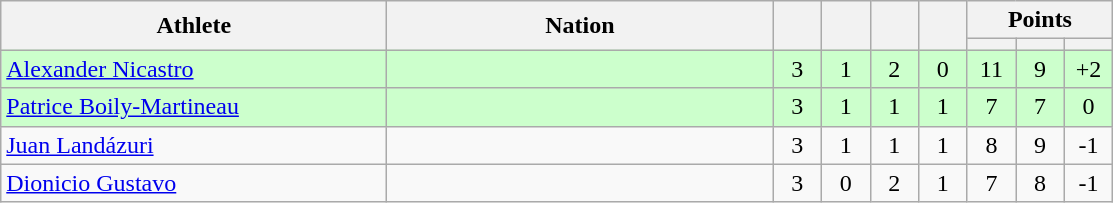<table class="wikitable" style="text-align: center; font-size:100% ">
<tr>
<th rowspan=2 width=250>Athlete</th>
<th rowspan=2 width=250>Nation</th>
<th rowspan=2 width=25></th>
<th rowspan=2 width=25></th>
<th rowspan=2 width=25></th>
<th rowspan=2 width=25></th>
<th colspan=3>Points</th>
</tr>
<tr>
<th width=25></th>
<th width=25></th>
<th width=25></th>
</tr>
<tr bgcolor="ccffcc">
<td align=left><a href='#'>Alexander Nicastro</a></td>
<td align=left></td>
<td>3</td>
<td>1</td>
<td>2</td>
<td>0</td>
<td>11</td>
<td>9</td>
<td>+2</td>
</tr>
<tr bgcolor="ccffcc">
<td align=left><a href='#'>Patrice Boily-Martineau</a></td>
<td align=left></td>
<td>3</td>
<td>1</td>
<td>1</td>
<td>1</td>
<td>7</td>
<td>7</td>
<td>0</td>
</tr>
<tr>
<td align=left><a href='#'>Juan Landázuri</a></td>
<td align=left></td>
<td>3</td>
<td>1</td>
<td>1</td>
<td>1</td>
<td>8</td>
<td>9</td>
<td>-1</td>
</tr>
<tr>
<td align=left><a href='#'>Dionicio Gustavo</a></td>
<td align=left></td>
<td>3</td>
<td>0</td>
<td>2</td>
<td>1</td>
<td>7</td>
<td>8</td>
<td>-1</td>
</tr>
</table>
